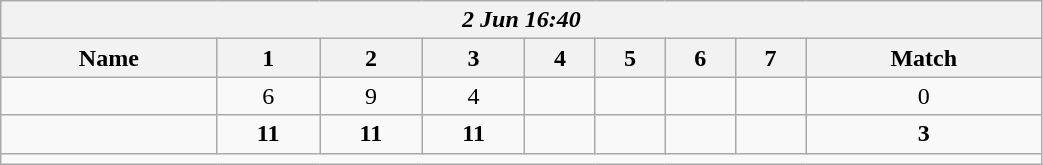<table class=wikitable style="text-align:center; width: 55%">
<tr>
<th colspan=17><em>2 Jun 16:40</em></th>
</tr>
<tr>
<th>Name</th>
<th>1</th>
<th>2</th>
<th>3</th>
<th>4</th>
<th>5</th>
<th>6</th>
<th>7</th>
<th>Match</th>
</tr>
<tr>
<td style="text-align:left;"></td>
<td>6</td>
<td>9</td>
<td>4</td>
<td></td>
<td></td>
<td></td>
<td></td>
<td>0</td>
</tr>
<tr>
<td style="text-align:left;"><strong></strong></td>
<td><strong>11</strong></td>
<td><strong>11</strong></td>
<td><strong>11</strong></td>
<td></td>
<td></td>
<td></td>
<td></td>
<td><strong>3</strong></td>
</tr>
<tr>
<td colspan=17></td>
</tr>
</table>
